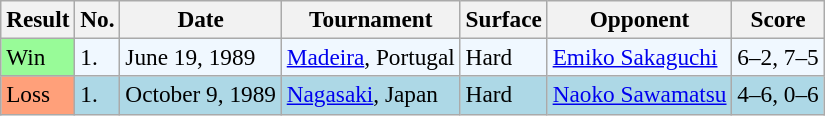<table class="sortable wikitable" style=font-size:97%>
<tr>
<th>Result</th>
<th>No.</th>
<th>Date</th>
<th>Tournament</th>
<th>Surface</th>
<th>Opponent</th>
<th>Score</th>
</tr>
<tr style="background:#f0f8ff;">
<td style="background:#98fb98;">Win</td>
<td>1.</td>
<td>June 19, 1989</td>
<td><a href='#'>Madeira</a>, Portugal</td>
<td>Hard</td>
<td> <a href='#'>Emiko Sakaguchi</a></td>
<td>6–2, 7–5</td>
</tr>
<tr style="background:lightblue;">
<td style="background:#ffa07a;">Loss</td>
<td>1.</td>
<td>October 9, 1989</td>
<td><a href='#'>Nagasaki</a>, Japan</td>
<td>Hard</td>
<td> <a href='#'>Naoko Sawamatsu</a></td>
<td>4–6, 0–6</td>
</tr>
</table>
